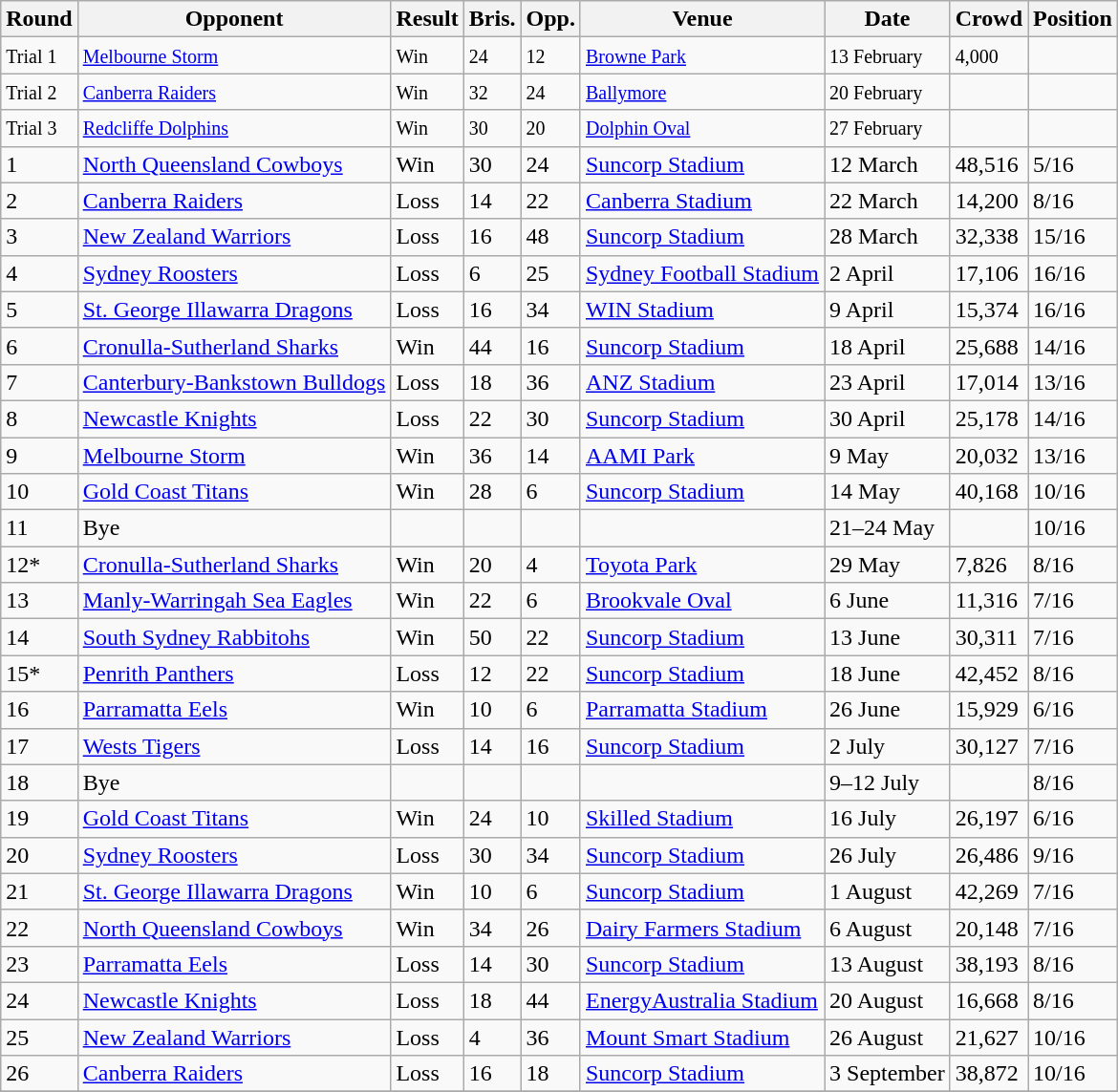<table class="wikitable" style="text-align:left;">
<tr>
<th>Round</th>
<th>Opponent</th>
<th>Result</th>
<th>Bris.</th>
<th>Opp.</th>
<th>Venue</th>
<th>Date</th>
<th>Crowd</th>
<th>Position</th>
</tr>
<tr>
<td><small>Trial 1</small></td>
<td><small><a href='#'>Melbourne Storm</a></small></td>
<td><small>Win</small></td>
<td><small>24</small></td>
<td><small>12</small></td>
<td><small><a href='#'>Browne Park</a></small></td>
<td><small>13 February</small></td>
<td><small>4,000</small></td>
<td></td>
</tr>
<tr>
<td><small>Trial 2</small></td>
<td><small><a href='#'>Canberra Raiders</a></small></td>
<td><small>Win</small></td>
<td><small>32</small></td>
<td><small>24</small></td>
<td><small><a href='#'>Ballymore</a></small></td>
<td><small>20 February</small></td>
<td></td>
<td></td>
</tr>
<tr>
<td><small>Trial 3</small></td>
<td><small><a href='#'>Redcliffe Dolphins</a></small></td>
<td><small>Win</small></td>
<td><small>30</small></td>
<td><small>20</small></td>
<td><small><a href='#'>Dolphin Oval</a></small></td>
<td><small>27 February</small></td>
<td></td>
<td></td>
</tr>
<tr>
<td>1</td>
<td><a href='#'>North Queensland Cowboys</a></td>
<td>Win</td>
<td>30</td>
<td>24</td>
<td><a href='#'>Suncorp Stadium</a></td>
<td>12 March</td>
<td>48,516</td>
<td>5/16</td>
</tr>
<tr>
<td>2</td>
<td><a href='#'>Canberra Raiders</a></td>
<td>Loss</td>
<td>14</td>
<td>22</td>
<td><a href='#'>Canberra Stadium</a></td>
<td>22 March</td>
<td>14,200</td>
<td>8/16</td>
</tr>
<tr>
<td>3</td>
<td><a href='#'>New Zealand Warriors</a></td>
<td>Loss</td>
<td>16</td>
<td>48</td>
<td><a href='#'>Suncorp Stadium</a></td>
<td>28 March</td>
<td>32,338</td>
<td>15/16</td>
</tr>
<tr>
<td>4</td>
<td><a href='#'>Sydney Roosters</a></td>
<td>Loss</td>
<td>6</td>
<td>25</td>
<td><a href='#'>Sydney Football Stadium</a></td>
<td>2 April</td>
<td>17,106</td>
<td>16/16</td>
</tr>
<tr>
<td>5</td>
<td><a href='#'>St. George Illawarra Dragons</a></td>
<td>Loss</td>
<td>16</td>
<td>34</td>
<td><a href='#'>WIN Stadium</a></td>
<td>9 April</td>
<td>15,374</td>
<td>16/16</td>
</tr>
<tr>
<td>6</td>
<td><a href='#'>Cronulla-Sutherland Sharks</a></td>
<td>Win</td>
<td>44</td>
<td>16</td>
<td><a href='#'>Suncorp Stadium</a></td>
<td>18 April</td>
<td>25,688</td>
<td>14/16</td>
</tr>
<tr>
<td>7</td>
<td><a href='#'>Canterbury-Bankstown Bulldogs</a></td>
<td>Loss</td>
<td>18</td>
<td>36</td>
<td><a href='#'>ANZ Stadium</a></td>
<td>23 April</td>
<td>17,014</td>
<td>13/16</td>
</tr>
<tr>
<td>8</td>
<td><a href='#'>Newcastle Knights</a></td>
<td>Loss</td>
<td>22</td>
<td>30</td>
<td><a href='#'>Suncorp Stadium</a></td>
<td>30 April</td>
<td>25,178</td>
<td>14/16</td>
</tr>
<tr>
<td>9</td>
<td><a href='#'>Melbourne Storm</a></td>
<td>Win</td>
<td>36</td>
<td>14</td>
<td><a href='#'>AAMI Park</a></td>
<td>9 May</td>
<td>20,032</td>
<td>13/16</td>
</tr>
<tr>
<td>10</td>
<td><a href='#'>Gold Coast Titans</a></td>
<td>Win</td>
<td>28</td>
<td>6</td>
<td><a href='#'>Suncorp Stadium</a></td>
<td>14 May</td>
<td>40,168</td>
<td>10/16</td>
</tr>
<tr>
<td>11</td>
<td>Bye</td>
<td></td>
<td></td>
<td></td>
<td></td>
<td>21–24 May</td>
<td></td>
<td>10/16</td>
</tr>
<tr>
<td>12*</td>
<td><a href='#'>Cronulla-Sutherland Sharks</a></td>
<td>Win</td>
<td>20</td>
<td>4</td>
<td><a href='#'>Toyota Park</a></td>
<td>29 May</td>
<td>7,826</td>
<td>8/16</td>
</tr>
<tr>
<td>13</td>
<td><a href='#'>Manly-Warringah Sea Eagles</a></td>
<td>Win</td>
<td>22</td>
<td>6</td>
<td><a href='#'>Brookvale Oval</a></td>
<td>6 June</td>
<td>11,316</td>
<td>7/16</td>
</tr>
<tr>
<td>14</td>
<td><a href='#'>South Sydney Rabbitohs</a></td>
<td>Win</td>
<td>50</td>
<td>22</td>
<td><a href='#'>Suncorp Stadium</a></td>
<td>13 June</td>
<td>30,311</td>
<td>7/16</td>
</tr>
<tr>
<td>15*</td>
<td><a href='#'>Penrith Panthers</a></td>
<td>Loss</td>
<td>12</td>
<td>22</td>
<td><a href='#'>Suncorp Stadium</a></td>
<td>18 June</td>
<td>42,452</td>
<td>8/16</td>
</tr>
<tr>
<td>16</td>
<td><a href='#'>Parramatta Eels</a></td>
<td>Win</td>
<td>10</td>
<td>6</td>
<td><a href='#'>Parramatta Stadium</a></td>
<td>26 June</td>
<td>15,929</td>
<td>6/16</td>
</tr>
<tr>
<td>17</td>
<td><a href='#'>Wests Tigers</a></td>
<td>Loss</td>
<td>14</td>
<td>16</td>
<td><a href='#'>Suncorp Stadium</a></td>
<td>2 July</td>
<td>30,127</td>
<td>7/16</td>
</tr>
<tr>
<td>18</td>
<td>Bye</td>
<td></td>
<td></td>
<td></td>
<td></td>
<td>9–12 July</td>
<td></td>
<td>8/16</td>
</tr>
<tr>
<td>19</td>
<td><a href='#'>Gold Coast Titans</a></td>
<td>Win</td>
<td>24</td>
<td>10</td>
<td><a href='#'>Skilled Stadium</a></td>
<td>16 July</td>
<td>26,197</td>
<td>6/16</td>
</tr>
<tr>
<td>20</td>
<td><a href='#'>Sydney Roosters</a></td>
<td>Loss</td>
<td>30</td>
<td>34</td>
<td><a href='#'>Suncorp Stadium</a></td>
<td>26 July</td>
<td>26,486</td>
<td>9/16</td>
</tr>
<tr>
<td>21</td>
<td><a href='#'>St. George Illawarra Dragons</a></td>
<td>Win</td>
<td>10</td>
<td>6</td>
<td><a href='#'>Suncorp Stadium</a></td>
<td>1 August</td>
<td>42,269</td>
<td>7/16</td>
</tr>
<tr>
<td>22</td>
<td><a href='#'>North Queensland Cowboys</a></td>
<td>Win</td>
<td>34</td>
<td>26</td>
<td><a href='#'>Dairy Farmers Stadium</a></td>
<td>6 August</td>
<td>20,148</td>
<td>7/16</td>
</tr>
<tr>
<td>23</td>
<td><a href='#'>Parramatta Eels</a></td>
<td>Loss</td>
<td>14</td>
<td>30</td>
<td><a href='#'>Suncorp Stadium</a></td>
<td>13 August</td>
<td>38,193</td>
<td>8/16</td>
</tr>
<tr>
<td>24</td>
<td><a href='#'>Newcastle Knights</a></td>
<td>Loss</td>
<td>18</td>
<td>44</td>
<td><a href='#'>EnergyAustralia Stadium</a></td>
<td>20 August</td>
<td>16,668</td>
<td>8/16</td>
</tr>
<tr>
<td>25</td>
<td><a href='#'>New Zealand Warriors</a></td>
<td>Loss</td>
<td>4</td>
<td>36</td>
<td><a href='#'>Mount Smart Stadium</a></td>
<td>26 August</td>
<td>21,627</td>
<td>10/16</td>
</tr>
<tr>
<td>26</td>
<td><a href='#'>Canberra Raiders</a></td>
<td>Loss</td>
<td>16</td>
<td>18</td>
<td><a href='#'>Suncorp Stadium</a></td>
<td>3 September</td>
<td>38,872</td>
<td>10/16</td>
</tr>
<tr>
</tr>
</table>
